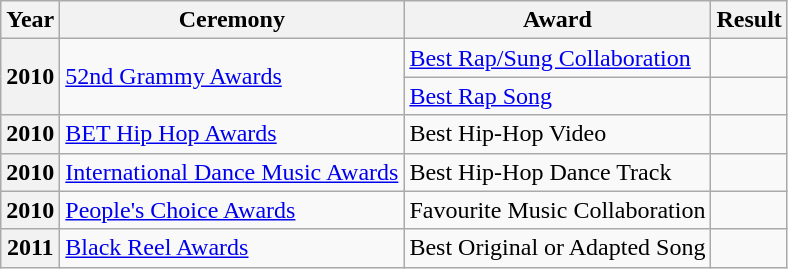<table class="wikitable">
<tr>
<th scope="col">Year</th>
<th scope="col">Ceremony</th>
<th scope="col">Award</th>
<th scope="col">Result</th>
</tr>
<tr>
<th scope="row" rowspan="2">2010</th>
<td rowspan="2"><a href='#'>52nd Grammy Awards</a></td>
<td><a href='#'>Best Rap/Sung Collaboration</a></td>
<td></td>
</tr>
<tr>
<td><a href='#'>Best Rap Song</a></td>
<td></td>
</tr>
<tr>
<th scope="row">2010</th>
<td><a href='#'>BET Hip Hop Awards</a></td>
<td>Best Hip-Hop Video</td>
<td></td>
</tr>
<tr>
<th scope="row">2010</th>
<td><a href='#'>International Dance Music Awards</a></td>
<td>Best Hip-Hop Dance Track</td>
<td></td>
</tr>
<tr>
<th scope="row">2010</th>
<td><a href='#'>People's Choice Awards</a></td>
<td>Favourite Music Collaboration</td>
<td></td>
</tr>
<tr>
<th scope="row">2011</th>
<td><a href='#'>Black Reel Awards</a></td>
<td>Best Original or Adapted Song</td>
<td></td>
</tr>
</table>
